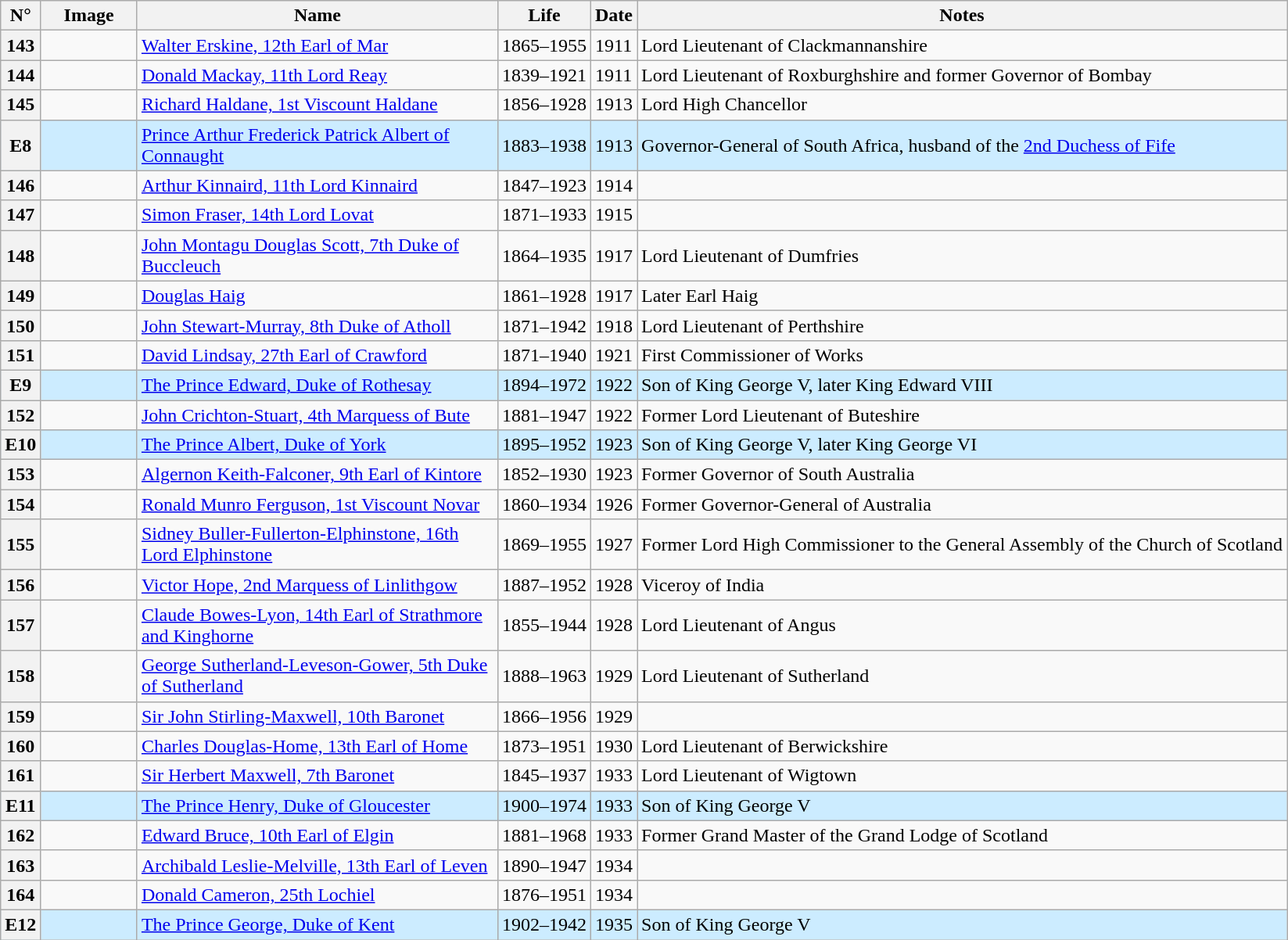<table class="wikitable">
<tr>
<th>N°</th>
<th style="width: 75px;">Image</th>
<th style="width: 300px;">Name</th>
<th>Life</th>
<th>Date</th>
<th>Notes</th>
</tr>
<tr>
<th>143</th>
<td></td>
<td><a href='#'>Walter Erskine, 12th Earl of Mar</a></td>
<td>1865–1955</td>
<td>1911</td>
<td>Lord Lieutenant of Clackmannanshire</td>
</tr>
<tr>
<th>144</th>
<td></td>
<td><a href='#'>Donald Mackay, 11th Lord Reay</a></td>
<td>1839–1921</td>
<td>1911</td>
<td>Lord Lieutenant of Roxburghshire and former Governor of Bombay</td>
</tr>
<tr>
<th>145</th>
<td></td>
<td><a href='#'>Richard Haldane, 1st Viscount Haldane</a></td>
<td>1856–1928</td>
<td>1913</td>
<td>Lord High Chancellor</td>
</tr>
<tr bgcolor="#CCECFF">
<th>E8</th>
<td></td>
<td><a href='#'>Prince Arthur Frederick Patrick Albert of Connaught</a></td>
<td>1883–1938</td>
<td>1913</td>
<td>Governor-General of South Africa, husband of the <a href='#'>2nd Duchess of Fife</a></td>
</tr>
<tr>
<th>146</th>
<td></td>
<td><a href='#'>Arthur Kinnaird, 11th Lord Kinnaird</a></td>
<td>1847–1923</td>
<td>1914</td>
<td></td>
</tr>
<tr>
<th>147</th>
<td></td>
<td><a href='#'>Simon Fraser, 14th Lord Lovat</a></td>
<td>1871–1933</td>
<td>1915</td>
<td></td>
</tr>
<tr>
<th>148</th>
<td></td>
<td><a href='#'>John Montagu Douglas Scott, 7th Duke of Buccleuch</a></td>
<td>1864–1935</td>
<td>1917</td>
<td>Lord Lieutenant of Dumfries</td>
</tr>
<tr>
<th>149</th>
<td></td>
<td><a href='#'>Douglas Haig</a></td>
<td>1861–1928</td>
<td>1917</td>
<td>Later Earl Haig</td>
</tr>
<tr>
<th>150</th>
<td></td>
<td><a href='#'>John Stewart-Murray, 8th Duke of Atholl</a></td>
<td>1871–1942</td>
<td>1918</td>
<td>Lord Lieutenant of Perthshire</td>
</tr>
<tr>
<th>151</th>
<td></td>
<td><a href='#'>David Lindsay, 27th Earl of Crawford</a></td>
<td>1871–1940</td>
<td>1921</td>
<td>First Commissioner of Works</td>
</tr>
<tr bgcolor="#CCECFF">
<th>E9</th>
<td></td>
<td><a href='#'>The Prince Edward, Duke of Rothesay</a></td>
<td>1894–1972</td>
<td>1922</td>
<td>Son of King George V, later King Edward VIII</td>
</tr>
<tr>
<th>152</th>
<td></td>
<td><a href='#'>John Crichton-Stuart, 4th Marquess of Bute</a></td>
<td>1881–1947</td>
<td>1922</td>
<td>Former Lord Lieutenant of Buteshire</td>
</tr>
<tr bgcolor="#CCECFF">
<th>E10</th>
<td></td>
<td><a href='#'>The Prince Albert, Duke of York</a></td>
<td>1895–1952</td>
<td>1923</td>
<td>Son of King George V, later King George VI</td>
</tr>
<tr>
<th>153</th>
<td></td>
<td><a href='#'>Algernon Keith-Falconer, 9th Earl of Kintore</a></td>
<td>1852–1930</td>
<td>1923</td>
<td>Former Governor of South Australia</td>
</tr>
<tr>
<th>154</th>
<td></td>
<td><a href='#'>Ronald Munro Ferguson, 1st Viscount Novar</a></td>
<td>1860–1934</td>
<td>1926</td>
<td>Former Governor-General of Australia</td>
</tr>
<tr>
<th>155</th>
<td></td>
<td><a href='#'>Sidney Buller-Fullerton-Elphinstone, 16th Lord Elphinstone</a></td>
<td>1869–1955</td>
<td>1927</td>
<td>Former Lord High Commissioner to the General Assembly of the Church of Scotland</td>
</tr>
<tr>
<th>156</th>
<td></td>
<td><a href='#'>Victor Hope, 2nd Marquess of Linlithgow</a></td>
<td>1887–1952</td>
<td>1928</td>
<td>Viceroy of India</td>
</tr>
<tr>
<th>157</th>
<td></td>
<td><a href='#'>Claude Bowes-Lyon, 14th Earl of Strathmore and Kinghorne</a></td>
<td>1855–1944</td>
<td>1928</td>
<td>Lord Lieutenant of Angus</td>
</tr>
<tr>
<th>158</th>
<td></td>
<td><a href='#'>George Sutherland-Leveson-Gower, 5th Duke of Sutherland</a></td>
<td>1888–1963</td>
<td>1929</td>
<td>Lord Lieutenant of Sutherland</td>
</tr>
<tr>
<th>159</th>
<td></td>
<td><a href='#'>Sir John Stirling-Maxwell, 10th Baronet</a></td>
<td>1866–1956</td>
<td>1929</td>
<td></td>
</tr>
<tr>
<th>160</th>
<td></td>
<td><a href='#'>Charles Douglas-Home, 13th Earl of Home</a></td>
<td>1873–1951</td>
<td>1930</td>
<td>Lord Lieutenant of Berwickshire</td>
</tr>
<tr>
<th>161</th>
<td></td>
<td><a href='#'>Sir Herbert Maxwell, 7th Baronet</a></td>
<td>1845–1937</td>
<td>1933</td>
<td>Lord Lieutenant of Wigtown</td>
</tr>
<tr bgcolor="#CCECFF">
<th>E11</th>
<td></td>
<td><a href='#'>The Prince Henry, Duke of Gloucester</a></td>
<td>1900–1974</td>
<td>1933</td>
<td>Son of King George V</td>
</tr>
<tr>
<th>162</th>
<td></td>
<td><a href='#'>Edward Bruce, 10th Earl of Elgin</a></td>
<td>1881–1968</td>
<td>1933</td>
<td>Former Grand Master of the Grand Lodge of Scotland</td>
</tr>
<tr>
<th>163</th>
<td></td>
<td><a href='#'>Archibald Leslie-Melville, 13th Earl of Leven</a></td>
<td>1890–1947</td>
<td>1934</td>
<td></td>
</tr>
<tr>
<th>164</th>
<td></td>
<td><a href='#'>Donald Cameron, 25th Lochiel</a></td>
<td>1876–1951</td>
<td>1934</td>
<td></td>
</tr>
<tr bgcolor="#CCECFF">
<th>E12</th>
<td></td>
<td><a href='#'>The Prince George, Duke of Kent</a></td>
<td>1902–1942</td>
<td>1935</td>
<td>Son of King George V</td>
</tr>
</table>
